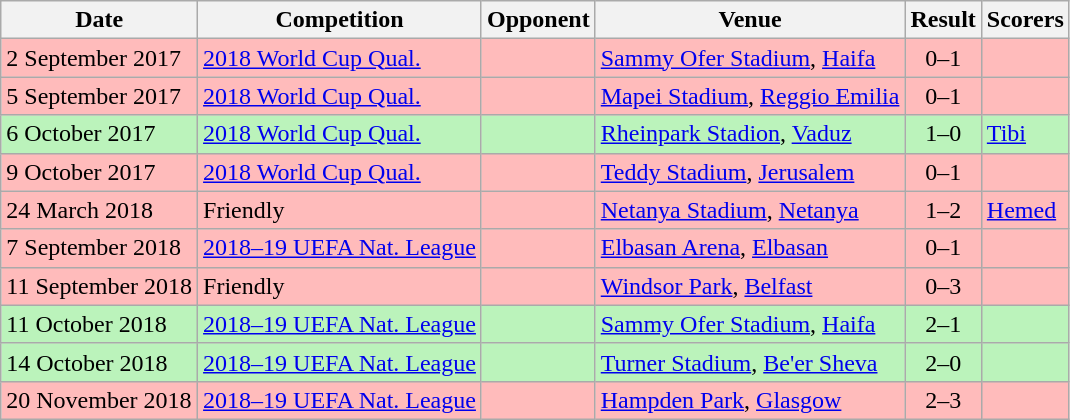<table class="wikitable">
<tr>
<th>Date</th>
<th>Competition</th>
<th>Opponent</th>
<th>Venue</th>
<th>Result</th>
<th>Scorers</th>
</tr>
<tr bgcolor="#FFBBBB">
<td>2 September 2017</td>
<td><a href='#'>2018 World Cup Qual.</a></td>
<td></td>
<td><a href='#'>Sammy Ofer Stadium</a>, <a href='#'>Haifa</a></td>
<td align=center>0–1</td>
<td></td>
</tr>
<tr bgcolor="#FFBBBB">
<td>5 September 2017</td>
<td><a href='#'>2018 World Cup Qual.</a></td>
<td></td>
<td><a href='#'>Mapei Stadium</a>, <a href='#'>Reggio Emilia</a></td>
<td align=center>0–1</td>
<td></td>
</tr>
<tr bgcolor="#BBF3BB">
<td>6 October 2017</td>
<td><a href='#'>2018 World Cup Qual.</a></td>
<td></td>
<td><a href='#'>Rheinpark Stadion</a>, <a href='#'>Vaduz</a></td>
<td align=center>1–0</td>
<td><a href='#'>Tibi</a></td>
</tr>
<tr bgcolor="#FFBBBB">
<td>9 October 2017</td>
<td><a href='#'>2018 World Cup Qual.</a></td>
<td></td>
<td><a href='#'>Teddy Stadium</a>, <a href='#'>Jerusalem</a></td>
<td align=center>0–1</td>
<td></td>
</tr>
<tr bgcolor="FFBBBB">
<td>24 March 2018</td>
<td>Friendly</td>
<td></td>
<td><a href='#'>Netanya Stadium</a>, <a href='#'>Netanya</a></td>
<td align=center>1–2</td>
<td><a href='#'>Hemed</a></td>
</tr>
<tr bgcolor="#FFBBBB">
<td>7 September 2018</td>
<td><a href='#'>2018–19 UEFA Nat. League</a></td>
<td></td>
<td><a href='#'>Elbasan Arena</a>, <a href='#'>Elbasan</a></td>
<td align=center>0–1</td>
<td></td>
</tr>
<tr bgcolor="#FFBBBB">
<td>11 September 2018</td>
<td>Friendly</td>
<td></td>
<td><a href='#'>Windsor Park</a>, <a href='#'>Belfast</a></td>
<td align=center>0–3</td>
<td></td>
</tr>
<tr bgcolor="#BBF3BB">
<td>11 October 2018</td>
<td><a href='#'>2018–19 UEFA Nat. League</a></td>
<td></td>
<td><a href='#'>Sammy Ofer Stadium</a>, <a href='#'>Haifa</a></td>
<td align=center>2–1</td>
<td></td>
</tr>
<tr bgcolor="#BBF3BB">
<td>14 October 2018</td>
<td><a href='#'>2018–19 UEFA Nat. League</a></td>
<td></td>
<td><a href='#'>Turner Stadium</a>, <a href='#'>Be'er Sheva</a></td>
<td align=center>2–0</td>
<td></td>
</tr>
<tr bgcolor="#FFBBBB">
<td>20 November 2018</td>
<td><a href='#'>2018–19 UEFA Nat. League</a></td>
<td></td>
<td><a href='#'>Hampden Park</a>, <a href='#'>Glasgow</a></td>
<td align=center>2–3</td>
<td></td>
</tr>
</table>
